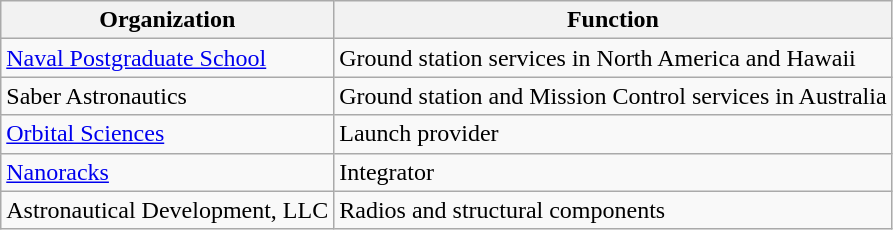<table class="wikitable">
<tr>
<th>Organization</th>
<th>Function</th>
</tr>
<tr>
<td><a href='#'>Naval Postgraduate School</a></td>
<td>Ground station services in North America and Hawaii</td>
</tr>
<tr>
<td>Saber Astronautics</td>
<td>Ground station and Mission Control services in Australia</td>
</tr>
<tr>
<td><a href='#'>Orbital Sciences</a></td>
<td>Launch provider</td>
</tr>
<tr>
<td><a href='#'>Nanoracks</a></td>
<td>Integrator</td>
</tr>
<tr>
<td>Astronautical Development, LLC</td>
<td>Radios and structural components</td>
</tr>
</table>
